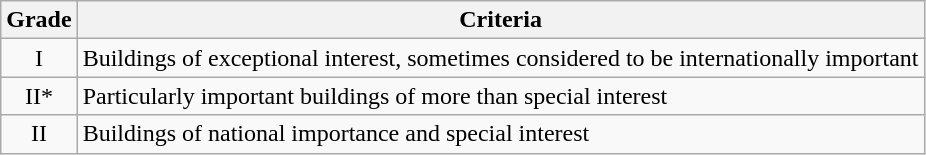<table class="wikitable">
<tr>
<th>Grade</th>
<th>Criteria</th>
</tr>
<tr>
<td align="center" >I</td>
<td>Buildings of exceptional interest, sometimes considered to be internationally important</td>
</tr>
<tr>
<td align="center" >II*</td>
<td>Particularly important buildings of more than special interest</td>
</tr>
<tr>
<td align="center" >II</td>
<td>Buildings of national importance and special interest</td>
</tr>
</table>
